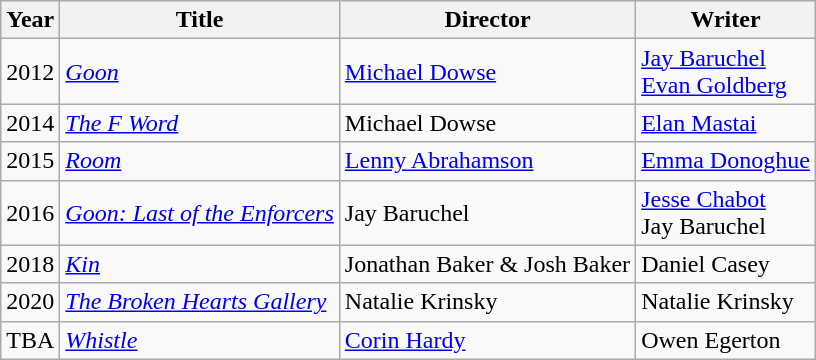<table class="wikitable">
<tr>
<th>Year</th>
<th>Title</th>
<th>Director</th>
<th>Writer</th>
</tr>
<tr>
<td>2012</td>
<td><em><a href='#'>Goon</a></em></td>
<td><a href='#'>Michael Dowse</a></td>
<td><a href='#'>Jay Baruchel</a><br><a href='#'>Evan Goldberg</a></td>
</tr>
<tr>
<td>2014</td>
<td><em><a href='#'>The F Word</a></em></td>
<td>Michael Dowse</td>
<td><a href='#'>Elan Mastai</a></td>
</tr>
<tr>
<td>2015</td>
<td><em><a href='#'>Room</a></em></td>
<td><a href='#'>Lenny Abrahamson</a></td>
<td><a href='#'>Emma Donoghue</a></td>
</tr>
<tr>
<td>2016</td>
<td><em><a href='#'>Goon: Last of the Enforcers</a></em></td>
<td>Jay Baruchel</td>
<td><a href='#'>Jesse Chabot</a><br>Jay Baruchel</td>
</tr>
<tr>
<td>2018</td>
<td><em><a href='#'>Kin</a></em></td>
<td>Jonathan Baker & Josh Baker</td>
<td>Daniel Casey</td>
</tr>
<tr>
<td>2020</td>
<td><em><a href='#'>The Broken Hearts Gallery</a></em></td>
<td>Natalie Krinsky</td>
<td>Natalie Krinsky</td>
</tr>
<tr>
<td>TBA</td>
<td><em><a href='#'>Whistle</a></em></td>
<td><a href='#'>Corin Hardy</a></td>
<td>Owen Egerton</td>
</tr>
</table>
